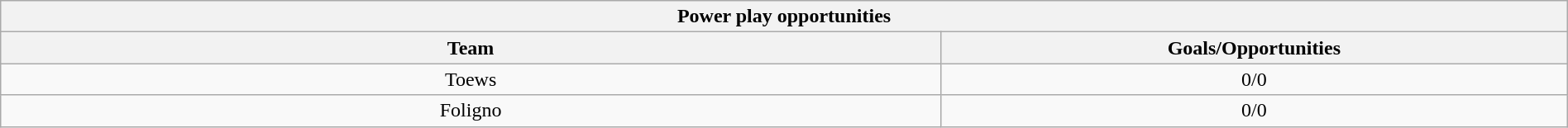<table class="wikitable" style="width:100%;text-align: center;">
<tr>
<th colspan=2>Power play opportunities</th>
</tr>
<tr>
<th style="width:60%;">Team</th>
<th style="width:40%;">Goals/Opportunities</th>
</tr>
<tr>
<td>Toews</td>
<td>0/0</td>
</tr>
<tr>
<td>Foligno</td>
<td>0/0</td>
</tr>
</table>
